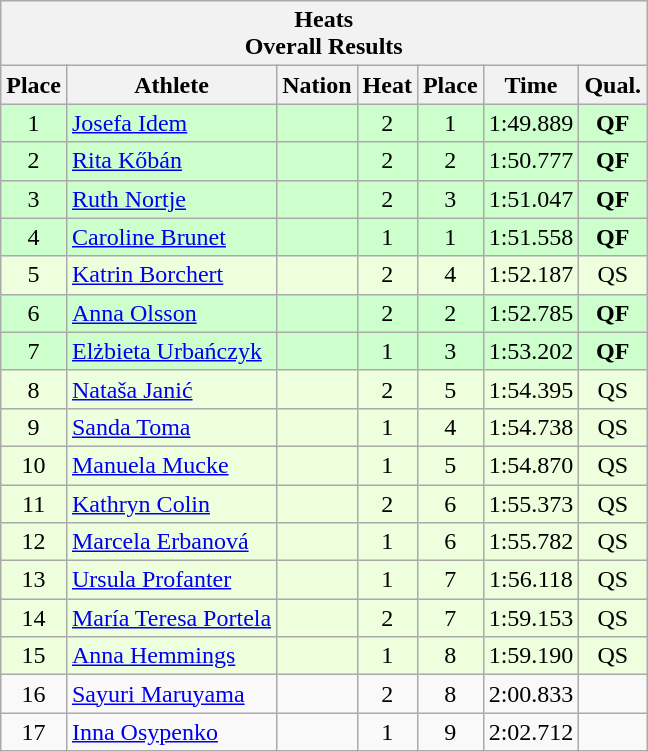<table class="wikitable sortable">
<tr>
<th colspan=7>Heats <br>Overall Results</th>
</tr>
<tr>
<th>Place</th>
<th>Athlete</th>
<th>Nation</th>
<th>Heat</th>
<th>Place</th>
<th>Time</th>
<th>Qual.</th>
</tr>
<tr bgcolor = "ccffcc">
<td align="center">1</td>
<td align="left"><a href='#'>Josefa Idem</a></td>
<td align="left"></td>
<td align="center">2</td>
<td align="center">1</td>
<td align="center">1:49.889</td>
<td align="center"><strong>QF</strong></td>
</tr>
<tr bgcolor = "ccffcc">
<td align="center">2</td>
<td align="left"><a href='#'>Rita Kőbán</a></td>
<td align="left"></td>
<td align="center">2</td>
<td align="center">2</td>
<td align="center">1:50.777</td>
<td align="center"><strong>QF</strong></td>
</tr>
<tr bgcolor = "ccffcc">
<td align="center">3</td>
<td align="left"><a href='#'>Ruth Nortje</a></td>
<td align="left"></td>
<td align="center">2</td>
<td align="center">3</td>
<td align="center">1:51.047</td>
<td align="center"><strong>QF</strong></td>
</tr>
<tr bgcolor = "ccffcc">
<td align="center">4</td>
<td align="left"><a href='#'>Caroline Brunet</a></td>
<td align="left"></td>
<td align="center">1</td>
<td align="center">1</td>
<td align="center">1:51.558</td>
<td align="center"><strong>QF</strong></td>
</tr>
<tr bgcolor = "eeffdd">
<td align="center">5</td>
<td align="left"><a href='#'>Katrin Borchert</a></td>
<td align="left"></td>
<td align="center">2</td>
<td align="center">4</td>
<td align="center">1:52.187</td>
<td align="center">QS</td>
</tr>
<tr bgcolor = "ccffcc">
<td align="center">6</td>
<td align="left"><a href='#'>Anna Olsson</a></td>
<td align="left"></td>
<td align="center">2</td>
<td align="center">2</td>
<td align="center">1:52.785</td>
<td align="center"><strong>QF</strong></td>
</tr>
<tr bgcolor = "ccffcc">
<td align="center">7</td>
<td align="left"><a href='#'>Elżbieta Urbańczyk</a></td>
<td align="left"></td>
<td align="center">1</td>
<td align="center">3</td>
<td align="center">1:53.202</td>
<td align="center"><strong>QF</strong></td>
</tr>
<tr bgcolor = "eeffdd">
<td align="center">8</td>
<td align="left"><a href='#'>Nataša Janić</a></td>
<td align="left"></td>
<td align="center">2</td>
<td align="center">5</td>
<td align="center">1:54.395</td>
<td align="center">QS</td>
</tr>
<tr bgcolor = "eeffdd">
<td align="center">9</td>
<td align="left"><a href='#'>Sanda Toma</a></td>
<td align="left"></td>
<td align="center">1</td>
<td align="center">4</td>
<td align="center">1:54.738</td>
<td align="center">QS</td>
</tr>
<tr bgcolor = "eeffdd">
<td align="center">10</td>
<td align="left"><a href='#'>Manuela Mucke</a></td>
<td align="left"></td>
<td align="center">1</td>
<td align="center">5</td>
<td align="center">1:54.870</td>
<td align="center">QS</td>
</tr>
<tr bgcolor = "eeffdd">
<td align="center">11</td>
<td align="left"><a href='#'>Kathryn Colin</a></td>
<td align="left"></td>
<td align="center">2</td>
<td align="center">6</td>
<td align="center">1:55.373</td>
<td align="center">QS</td>
</tr>
<tr bgcolor = "eeffdd">
<td align="center">12</td>
<td align="left"><a href='#'>Marcela Erbanová</a></td>
<td align="left"></td>
<td align="center">1</td>
<td align="center">6</td>
<td align="center">1:55.782</td>
<td align="center">QS</td>
</tr>
<tr bgcolor = "eeffdd">
<td align="center">13</td>
<td align="left"><a href='#'>Ursula Profanter</a></td>
<td align="left"></td>
<td align="center">1</td>
<td align="center">7</td>
<td align="center">1:56.118</td>
<td align="center">QS</td>
</tr>
<tr bgcolor = "eeffdd">
<td align="center">14</td>
<td align="left"><a href='#'>María Teresa Portela</a></td>
<td align="left"></td>
<td align="center">2</td>
<td align="center">7</td>
<td align="center">1:59.153</td>
<td align="center">QS</td>
</tr>
<tr bgcolor = "eeffdd">
<td align="center">15</td>
<td align="left"><a href='#'>Anna Hemmings</a></td>
<td align="left"></td>
<td align="center">1</td>
<td align="center">8</td>
<td align="center">1:59.190</td>
<td align="center">QS</td>
</tr>
<tr>
<td align="center">16</td>
<td align="left"><a href='#'>Sayuri Maruyama</a></td>
<td align="left"></td>
<td align="center">2</td>
<td align="center">8</td>
<td align="center">2:00.833</td>
<td align="center"></td>
</tr>
<tr>
<td align="center">17</td>
<td align="left"><a href='#'>Inna Osypenko</a></td>
<td align="left"></td>
<td align="center">1</td>
<td align="center">9</td>
<td align="center">2:02.712</td>
<td align="center"></td>
</tr>
</table>
